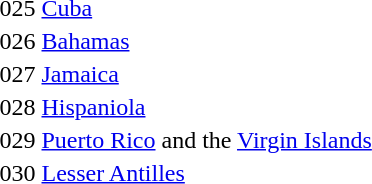<table>
<tr>
<td>025</td>
<td><a href='#'>Cuba</a></td>
</tr>
<tr>
<td>026</td>
<td><a href='#'>Bahamas</a></td>
</tr>
<tr>
<td>027</td>
<td><a href='#'>Jamaica</a></td>
</tr>
<tr>
<td>028</td>
<td><a href='#'>Hispaniola</a></td>
</tr>
<tr>
<td>029</td>
<td><a href='#'>Puerto Rico</a> and the <a href='#'>Virgin Islands</a></td>
</tr>
<tr>
<td>030</td>
<td><a href='#'>Lesser Antilles</a></td>
</tr>
<tr>
</tr>
</table>
